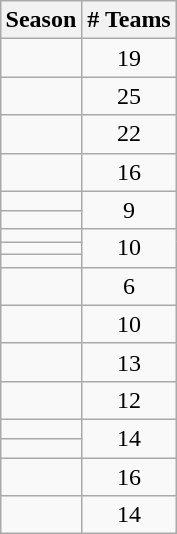<table class="wikitable" style="float:right; margin-left:1em; text-align:center">
<tr>
<th>Season</th>
<th># Teams</th>
</tr>
<tr>
<td></td>
<td>19</td>
</tr>
<tr>
<td></td>
<td>25</td>
</tr>
<tr>
<td></td>
<td>22</td>
</tr>
<tr>
<td></td>
<td>16</td>
</tr>
<tr>
<td></td>
<td rowspan = 2>9</td>
</tr>
<tr>
<td></td>
</tr>
<tr>
<td></td>
<td rowspan = 3>10</td>
</tr>
<tr>
<td></td>
</tr>
<tr>
<td></td>
</tr>
<tr>
<td></td>
<td>6</td>
</tr>
<tr>
<td></td>
<td>10</td>
</tr>
<tr>
<td></td>
<td>13</td>
</tr>
<tr>
<td></td>
<td>12</td>
</tr>
<tr>
<td></td>
<td rowspan = 2>14</td>
</tr>
<tr>
<td></td>
</tr>
<tr>
<td></td>
<td>16</td>
</tr>
<tr>
<td></td>
<td>14</td>
</tr>
</table>
